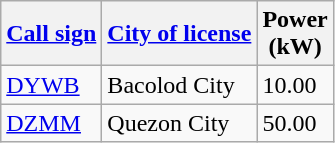<table class="wikitable">
<tr>
<th><a href='#'>Call sign</a></th>
<th><a href='#'>City of license</a></th>
<th>Power<br>(kW)</th>
</tr>
<tr>
<td><a href='#'>DYWB</a></td>
<td>Bacolod City</td>
<td>10.00</td>
</tr>
<tr>
<td><a href='#'>DZMM</a></td>
<td>Quezon City</td>
<td>50.00</td>
</tr>
</table>
